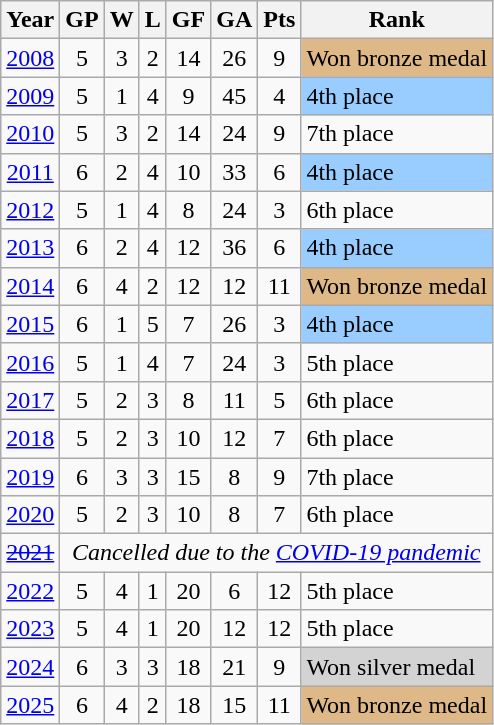<table class="wikitable" style="text-align:center;">
<tr>
<th>Year</th>
<th>GP</th>
<th>W</th>
<th>L</th>
<th>GF</th>
<th>GA</th>
<th>Pts</th>
<th>Rank</th>
</tr>
<tr>
<td> <a href='#'>2008</a></td>
<td>5</td>
<td>3</td>
<td>2</td>
<td>14</td>
<td>26</td>
<td>9</td>
<td style="background:#DEB887;" align="left"> Won bronze medal</td>
</tr>
<tr>
<td> <a href='#'>2009</a></td>
<td>5</td>
<td>1</td>
<td>4</td>
<td>9</td>
<td>45</td>
<td>4</td>
<td align="left" style="background:#9acdff;">4th place</td>
</tr>
<tr>
<td> <a href='#'>2010</a></td>
<td>5</td>
<td>3</td>
<td>2</td>
<td>14</td>
<td>24</td>
<td>9</td>
<td align="left">7th place</td>
</tr>
<tr>
<td> <a href='#'>2011</a></td>
<td>6</td>
<td>2</td>
<td>4</td>
<td>10</td>
<td>33</td>
<td>6</td>
<td align="left" style="background:#9acdff;">4th place</td>
</tr>
<tr>
<td> <a href='#'>2012</a></td>
<td>5</td>
<td>1</td>
<td>4</td>
<td>8</td>
<td>24</td>
<td>3</td>
<td align="left">6th place</td>
</tr>
<tr>
<td> <a href='#'>2013</a></td>
<td>6</td>
<td>2</td>
<td>4</td>
<td>12</td>
<td>36</td>
<td>6</td>
<td align="left" style="background:#9acdff;">4th place</td>
</tr>
<tr>
<td> <a href='#'>2014</a></td>
<td>6</td>
<td>4</td>
<td>2</td>
<td>12</td>
<td>12</td>
<td>11</td>
<td style="background:#DEB887;" align="left"> Won bronze medal</td>
</tr>
<tr>
<td> <a href='#'>2015</a></td>
<td>6</td>
<td>1</td>
<td>5</td>
<td>7</td>
<td>26</td>
<td>3</td>
<td align="left" style="background:#9acdff;">4th place</td>
</tr>
<tr>
<td> <a href='#'>2016</a></td>
<td>5</td>
<td>1</td>
<td>4</td>
<td>7</td>
<td>24</td>
<td>3</td>
<td align="left">5th place</td>
</tr>
<tr>
<td> <a href='#'>2017</a></td>
<td>5</td>
<td>2</td>
<td>3</td>
<td>8</td>
<td>11</td>
<td>5</td>
<td align="left">6th place</td>
</tr>
<tr>
<td> <a href='#'>2018</a></td>
<td>5</td>
<td>2</td>
<td>3</td>
<td>10</td>
<td>12</td>
<td>7</td>
<td align="left">6th place</td>
</tr>
<tr>
<td> <a href='#'>2019</a></td>
<td>6</td>
<td>3</td>
<td>3</td>
<td>15</td>
<td>8</td>
<td>9</td>
<td align="left">7th place</td>
</tr>
<tr>
<td> <a href='#'>2020</a></td>
<td>5</td>
<td>2</td>
<td>3</td>
<td>10</td>
<td>8</td>
<td>7</td>
<td align="left">6th place</td>
</tr>
<tr>
<td> <a href='#'><s>2021</s></a></td>
<td colspan="7"><em>Cancelled due to the <a href='#'>COVID-19 pandemic</a></em></td>
</tr>
<tr>
<td> <a href='#'>2022</a></td>
<td>5</td>
<td>4</td>
<td>1</td>
<td>20</td>
<td>6</td>
<td>12</td>
<td align="left">5th place</td>
</tr>
<tr>
<td> <a href='#'>2023</a></td>
<td>5</td>
<td>4</td>
<td>1</td>
<td>20</td>
<td>12</td>
<td>12</td>
<td align="left">5th place</td>
</tr>
<tr>
<td> <a href='#'>2024</a></td>
<td>6</td>
<td>3</td>
<td>3</td>
<td>18</td>
<td>21</td>
<td>9</td>
<td style="background:#d3d3d3;" align="left"> Won silver medal</td>
</tr>
<tr>
<td> <a href='#'>2025</a></td>
<td>6</td>
<td>4</td>
<td>2</td>
<td>18</td>
<td>15</td>
<td>11</td>
<td style="background:#DEB887;" align="left"> Won bronze medal</td>
</tr>
</table>
